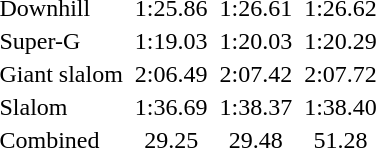<table>
<tr valign="top">
<td>Downhill<br></td>
<td></td>
<td>1:25.86</td>
<td></td>
<td>1:26.61</td>
<td></td>
<td>1:26.62</td>
</tr>
<tr valign="top">
<td>Super-G<br></td>
<td></td>
<td>1:19.03</td>
<td></td>
<td>1:20.03</td>
<td></td>
<td>1:20.29</td>
</tr>
<tr valign="top">
<td>Giant slalom<br></td>
<td></td>
<td>2:06.49</td>
<td></td>
<td>2:07.42</td>
<td></td>
<td>2:07.72</td>
</tr>
<tr valign="top">
<td>Slalom<br></td>
<td></td>
<td>1:36.69</td>
<td></td>
<td>1:38.37</td>
<td></td>
<td>1:38.40</td>
</tr>
<tr valign="top">
<td>Combined<br></td>
<td></td>
<td align=center>29.25</td>
<td></td>
<td align=center>29.48</td>
<td></td>
<td align=center>51.28</td>
</tr>
</table>
